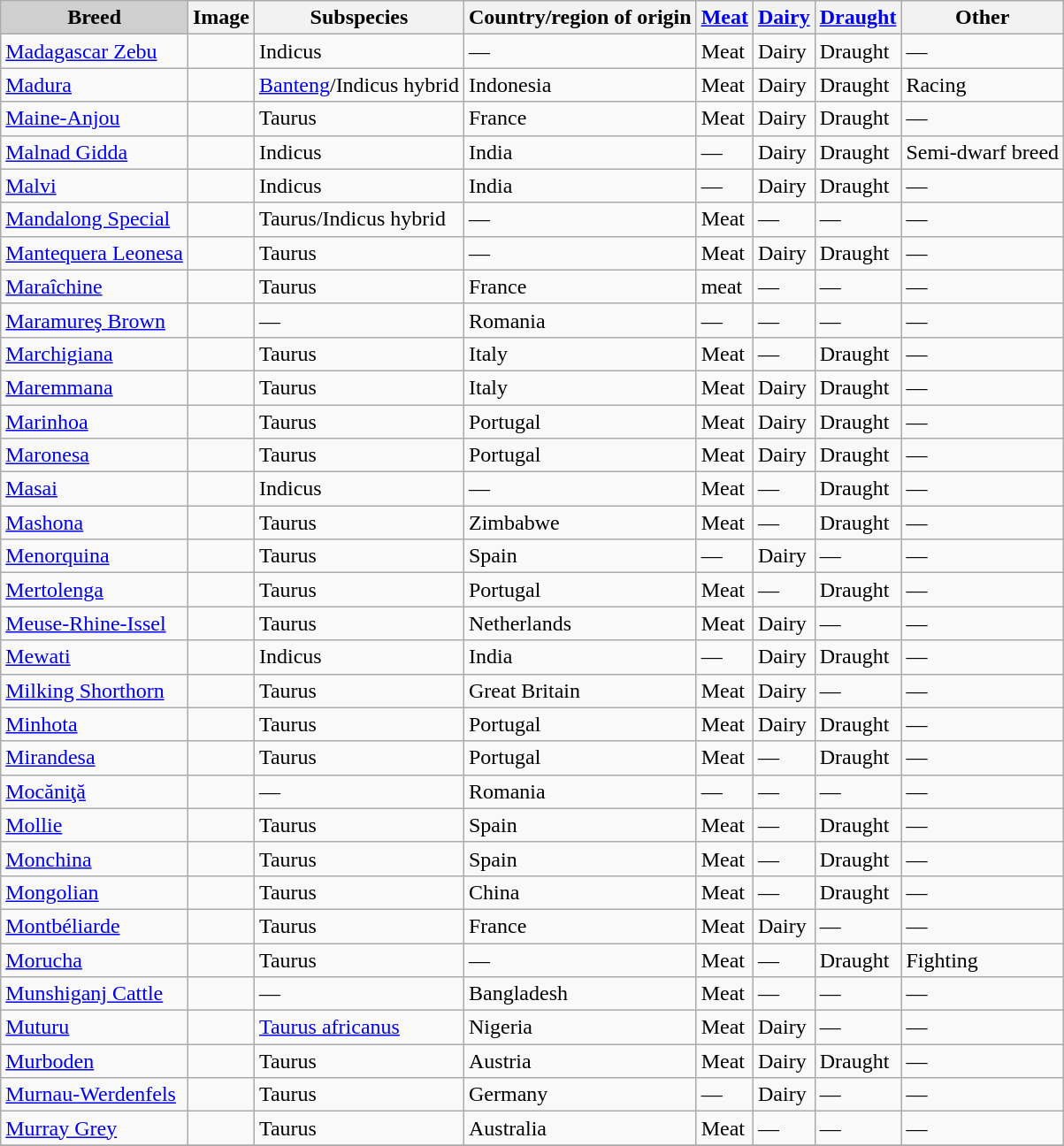<table class="wikitable sortable">
<tr>
<th style="background-color:#cfcfcf;">Breed</th>
<th>Image</th>
<th>Subspecies</th>
<th>Country/region of origin</th>
<th><a href='#'>Meat</a></th>
<th><a href='#'>Dairy</a></th>
<th><a href='#'>Draught</a></th>
<th>Other</th>
</tr>
<tr>
<td><a href='#'>Madagascar Zebu</a></td>
<td></td>
<td>Indicus</td>
<td>—</td>
<td>Meat</td>
<td>Dairy</td>
<td>Draught</td>
<td>—</td>
</tr>
<tr>
<td><a href='#'>Madura</a></td>
<td></td>
<td><a href='#'>Banteng</a>/Indicus  hybrid</td>
<td>Indonesia</td>
<td>Meat</td>
<td>Dairy</td>
<td>Draught</td>
<td>Racing</td>
</tr>
<tr>
<td><a href='#'>Maine-Anjou</a></td>
<td></td>
<td>Taurus</td>
<td>France</td>
<td>Meat</td>
<td>Dairy</td>
<td>Draught</td>
<td>—</td>
</tr>
<tr>
<td><a href='#'>Malnad Gidda</a></td>
<td></td>
<td>Indicus</td>
<td>India</td>
<td>—</td>
<td>Dairy</td>
<td>Draught</td>
<td>Semi-dwarf breed</td>
</tr>
<tr>
<td><a href='#'>Malvi</a></td>
<td></td>
<td>Indicus</td>
<td>India</td>
<td>—</td>
<td>Dairy</td>
<td>Draught</td>
<td>—</td>
</tr>
<tr>
<td><a href='#'>Mandalong Special</a></td>
<td></td>
<td>Taurus/Indicus hybrid</td>
<td>—</td>
<td>Meat</td>
<td>—</td>
<td>—</td>
<td>—</td>
</tr>
<tr>
<td><a href='#'>Mantequera Leonesa</a></td>
<td></td>
<td>Taurus</td>
<td>—</td>
<td>Meat</td>
<td>Dairy</td>
<td>Draught</td>
<td>—</td>
</tr>
<tr>
<td><a href='#'>Maraîchine</a></td>
<td></td>
<td>Taurus</td>
<td>France</td>
<td>meat</td>
<td>—</td>
<td>—</td>
<td>—</td>
</tr>
<tr>
<td><a href='#'>Maramureş Brown</a></td>
<td></td>
<td>—</td>
<td>Romania</td>
<td>—</td>
<td>—</td>
<td>—</td>
<td>—</td>
</tr>
<tr>
<td><a href='#'>Marchigiana</a></td>
<td></td>
<td>Taurus</td>
<td>Italy</td>
<td>Meat</td>
<td>—</td>
<td>Draught</td>
<td>—</td>
</tr>
<tr>
<td><a href='#'>Maremmana</a></td>
<td></td>
<td>Taurus</td>
<td>Italy</td>
<td>Meat</td>
<td>Dairy</td>
<td>Draught</td>
<td>—</td>
</tr>
<tr>
<td><a href='#'>Marinhoa</a></td>
<td></td>
<td>Taurus</td>
<td>Portugal</td>
<td>Meat</td>
<td>Dairy</td>
<td>Draught</td>
<td>—</td>
</tr>
<tr>
<td><a href='#'>Maronesa</a></td>
<td></td>
<td>Taurus</td>
<td>Portugal</td>
<td>Meat</td>
<td>Dairy</td>
<td>Draught</td>
<td>—</td>
</tr>
<tr>
<td><a href='#'>Masai</a></td>
<td></td>
<td>Indicus</td>
<td>—</td>
<td>Meat</td>
<td>—</td>
<td>Draught</td>
<td>—</td>
</tr>
<tr>
<td><a href='#'>Mashona</a></td>
<td></td>
<td>Taurus</td>
<td>Zimbabwe</td>
<td>Meat</td>
<td>—</td>
<td>Draught</td>
<td>—</td>
</tr>
<tr>
<td><a href='#'>Menorquina</a></td>
<td></td>
<td>Taurus</td>
<td>Spain</td>
<td>—</td>
<td>Dairy</td>
<td>—</td>
<td>—</td>
</tr>
<tr>
<td><a href='#'>Mertolenga</a></td>
<td></td>
<td>Taurus</td>
<td>Portugal</td>
<td>Meat</td>
<td>—</td>
<td>Draught</td>
<td>—</td>
</tr>
<tr>
<td><a href='#'>Meuse-Rhine-Issel</a></td>
<td></td>
<td>Taurus</td>
<td>Netherlands</td>
<td>Meat</td>
<td>Dairy</td>
<td>—</td>
<td>—</td>
</tr>
<tr>
<td><a href='#'>Mewati</a></td>
<td></td>
<td>Indicus</td>
<td>India</td>
<td>—</td>
<td>Dairy</td>
<td>Draught</td>
<td>—</td>
</tr>
<tr>
<td><a href='#'>Milking Shorthorn</a></td>
<td></td>
<td>Taurus</td>
<td>Great Britain</td>
<td>Meat</td>
<td>Dairy</td>
<td>—</td>
<td>—</td>
</tr>
<tr>
<td><a href='#'>Minhota</a></td>
<td></td>
<td>Taurus</td>
<td>Portugal</td>
<td>Meat</td>
<td>Dairy</td>
<td>Draught</td>
<td>—</td>
</tr>
<tr>
<td><a href='#'>Mirandesa</a></td>
<td></td>
<td>Taurus</td>
<td>Portugal</td>
<td>Meat</td>
<td>—</td>
<td>Draught</td>
<td>—</td>
</tr>
<tr>
<td><a href='#'>Mocăniţă</a></td>
<td></td>
<td>—</td>
<td>Romania</td>
<td>—</td>
<td>—</td>
<td>—</td>
<td>—</td>
</tr>
<tr>
<td><a href='#'>Mollie</a></td>
<td></td>
<td>Taurus</td>
<td>Spain</td>
<td>Meat</td>
<td>—</td>
<td>Draught</td>
<td>—</td>
</tr>
<tr>
<td><a href='#'>Monchina</a></td>
<td></td>
<td>Taurus</td>
<td>Spain</td>
<td>Meat</td>
<td>—</td>
<td>Draught</td>
<td>—</td>
</tr>
<tr>
<td><a href='#'>Mongolian</a></td>
<td></td>
<td>Taurus</td>
<td>China</td>
<td>Meat</td>
<td>—</td>
<td>Draught</td>
<td>—</td>
</tr>
<tr>
<td><a href='#'>Montbéliarde</a></td>
<td></td>
<td>Taurus</td>
<td>France</td>
<td>Meat</td>
<td>Dairy</td>
<td>—</td>
<td>—</td>
</tr>
<tr>
<td><a href='#'>Morucha</a></td>
<td></td>
<td>Taurus</td>
<td>—</td>
<td>Meat</td>
<td>—</td>
<td>Draught</td>
<td>Fighting</td>
</tr>
<tr>
<td><a href='#'>Munshiganj Cattle</a></td>
<td></td>
<td>—</td>
<td>Bangladesh</td>
<td>Meat</td>
<td>—</td>
<td>—</td>
<td>—</td>
</tr>
<tr>
<td><a href='#'>Muturu</a></td>
<td></td>
<td><a href='#'>Taurus africanus</a></td>
<td>Nigeria</td>
<td>Meat</td>
<td>Dairy</td>
<td>—</td>
<td>—</td>
</tr>
<tr>
<td><a href='#'>Murboden</a></td>
<td></td>
<td>Taurus</td>
<td>Austria</td>
<td>Meat</td>
<td>Dairy</td>
<td>Draught</td>
<td>—</td>
</tr>
<tr>
<td><a href='#'>Murnau-Werdenfels</a></td>
<td></td>
<td>Taurus</td>
<td>Germany</td>
<td>—</td>
<td>Dairy</td>
<td>—</td>
<td>—</td>
</tr>
<tr>
<td><a href='#'>Murray Grey</a></td>
<td></td>
<td>Taurus</td>
<td>Australia</td>
<td>Meat</td>
<td>—</td>
<td>—</td>
<td>—</td>
</tr>
<tr class="sortbottom">
</tr>
</table>
